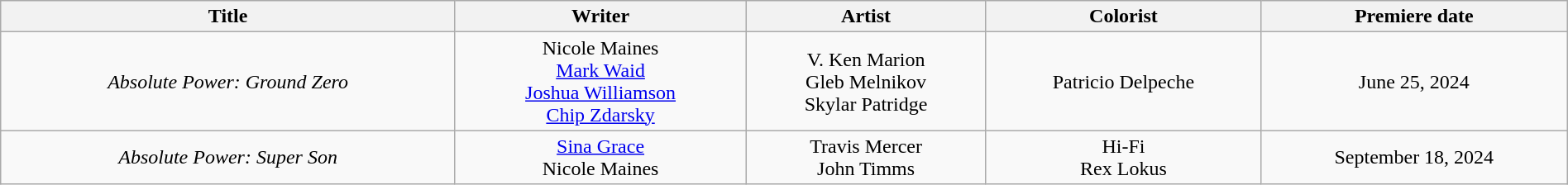<table class="wikitable" style="text-align:center; width:100%">
<tr>
<th scope="col">Title</th>
<th scope="col">Writer</th>
<th scope="col">Artist</th>
<th scope="col">Colorist</th>
<th scope="col">Premiere date</th>
</tr>
<tr>
<td><em>Absolute Power: Ground Zero</em></td>
<td>Nicole Maines<br><a href='#'>Mark Waid</a><br><a href='#'>Joshua Williamson</a><br><a href='#'>Chip Zdarsky</a></td>
<td>V. Ken Marion<br>Gleb Melnikov<br>Skylar Patridge</td>
<td>Patricio Delpeche</td>
<td>June 25, 2024</td>
</tr>
<tr>
<td><em>Absolute Power: Super Son</em></td>
<td><a href='#'>Sina Grace</a><br>Nicole Maines</td>
<td>Travis Mercer<br>John Timms</td>
<td>Hi-Fi<br>Rex Lokus</td>
<td>September 18, 2024</td>
</tr>
</table>
